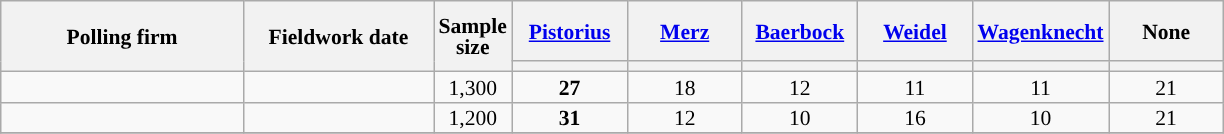<table class="wikitable sortable mw-datatable" style="text-align:center;font-size:90%;line-height:14px;">
<tr style="height:40px;">
<th style="width:155px;" rowspan="2">Polling firm</th>
<th style="width:120px;" rowspan="2">Fieldwork date</th>
<th style="width: 35px;" rowspan="2">Sample<br>size</th>
<th class="unsortable" style="width:70px;"><a href='#'>Pistorius</a><br></th>
<th class="unsortable" style="width:70px;"><a href='#'>Merz</a><br></th>
<th class="unsortable" style="width:70px;"><a href='#'>Baerbock</a><br></th>
<th class="unsortable" style="width:70px;"><a href='#'>Weidel</a><br></th>
<th class="unsortable" style="width:70px;"><a href='#'>Wagenknecht</a><br></th>
<th class="unsortable" style="width:70px;">None</th>
</tr>
<tr>
<th style="background:"></th>
<th style="background:"></th>
<th style="background:"></th>
<th style="background:"></th>
<th style="background:"></th>
<th style="background:"></th>
</tr>
<tr>
<td></td>
<td></td>
<td>1,300</td>
<td><strong>27</strong></td>
<td>18</td>
<td>12</td>
<td>11</td>
<td>11</td>
<td>21</td>
</tr>
<tr>
<td></td>
<td></td>
<td>1,200</td>
<td><strong>31</strong></td>
<td>12</td>
<td>10</td>
<td>16</td>
<td>10</td>
<td>21</td>
</tr>
<tr>
</tr>
</table>
